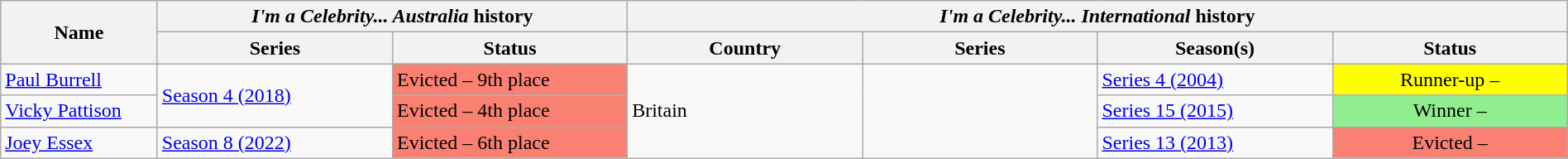<table class="wikitable" style="width: 100%">
<tr>
<th rowspan="2" style="text-align:center">Name</th>
<th colspan="2" style="text-align:center"><em>I'm a Celebrity... Australia</em> history</th>
<th colspan="4" style="text-align:center"><em>I'm a Celebrity... International</em> history</th>
</tr>
<tr>
<th style="text-align:center; width:15%;">Series</th>
<th style="text-align:center; width:15%;">Status</th>
<th style="text-align:center; width:15%;">Country</th>
<th style="text-align:center; width:15%;">Series</th>
<th style="text-align:center; width:15%;">Season(s)</th>
<th style="text-align:center; width:15%;">Status</th>
</tr>
<tr>
<td><a href='#'>Paul Burrell</a></td>
<td rowspan="2"><a href='#'>Season 4 (2018)</a></td>
<td bgcolor=salmon>Evicted – 9th place</td>
<td rowspan="3">Britain</td>
<td rowspan="3"><em></em></td>
<td><a href='#'>Series 4 (2004)</a></td>
<td style="background:yellow; text-align:center">Runner-up – </td>
</tr>
<tr>
<td><a href='#'>Vicky Pattison</a></td>
<td bgcolor=salmon>Evicted – 4th place</td>
<td><a href='#'>Series 15 (2015)</a></td>
<td style="background:lightgreen; text-align:center">Winner – </td>
</tr>
<tr>
<td><a href='#'>Joey Essex</a></td>
<td><a href='#'>Season 8 (2022)</a></td>
<td bgcolor=salmon>Evicted – 6th place</td>
<td><a href='#'>Series 13 (2013)</a></td>
<td style="background:salmon; text-align:center">Evicted – </td>
</tr>
</table>
